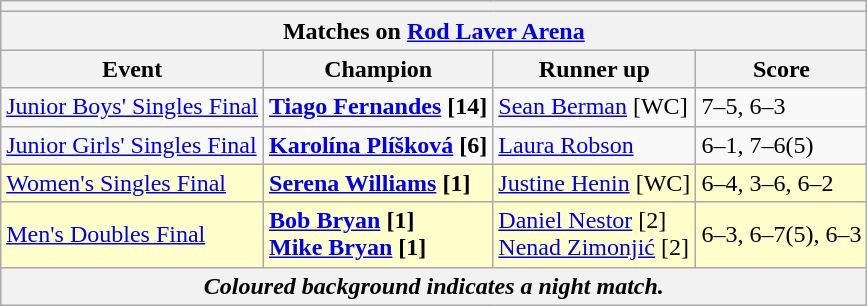<table class="wikitable collapsible uncollapsed">
<tr>
<th colspan=4></th>
</tr>
<tr>
<th colspan=4><strong>Matches on <a href='#'>Rod Laver Arena</a></strong></th>
</tr>
<tr>
<th>Event</th>
<th>Champion</th>
<th>Runner up</th>
<th>Score</th>
</tr>
<tr align=left>
<td><a href='#'>Junior Boys' Singles Final</a></td>
<td> <strong><a href='#'>Tiago Fernandes</a> [14]</strong></td>
<td> <a href='#'>Sean Berman</a> [WC]</td>
<td>7–5, 6–3</td>
</tr>
<tr align=left>
<td><a href='#'>Junior Girls' Singles Final</a></td>
<td><strong> <a href='#'>Karolína Plíšková</a> [6]</strong></td>
<td> <a href='#'>Laura Robson</a></td>
<td>6–1, 7–6(5)</td>
</tr>
<tr style="text-align:left; background:#ffc;">
<td><a href='#'>Women's Singles Final</a></td>
<td><strong> <a href='#'>Serena Williams</a> [1]</strong></td>
<td> <a href='#'>Justine Henin</a> [WC]</td>
<td>6–4, 3–6, 6–2</td>
</tr>
<tr style="text-align:left; background:#ffc;">
<td><a href='#'>Men's Doubles Final</a></td>
<td><strong> <a href='#'>Bob Bryan</a> [1]<br> <a href='#'>Mike Bryan</a> [1]</strong></td>
<td> <a href='#'>Daniel Nestor</a> [2]<br> <a href='#'>Nenad Zimonjić</a> [2]</td>
<td>6–3, 6–7(5), 6–3</td>
</tr>
<tr>
<th colspan=4><em>Coloured background indicates a night match.</em></th>
</tr>
</table>
